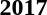<table>
<tr>
<td><strong>2017</strong><br></td>
</tr>
</table>
